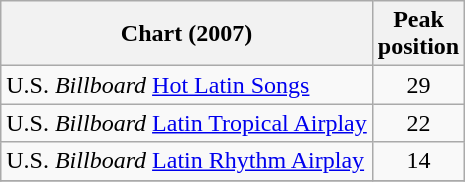<table class="wikitable">
<tr>
<th align="center">Chart (2007)</th>
<th align="center">Peak<br>position</th>
</tr>
<tr>
<td align="left">U.S. <em>Billboard</em> <a href='#'>Hot Latin Songs</a></td>
<td align="center">29</td>
</tr>
<tr>
<td align="left">U.S. <em>Billboard</em> <a href='#'>Latin Tropical Airplay</a></td>
<td align="center">22</td>
</tr>
<tr>
<td align="left">U.S. <em>Billboard</em> <a href='#'>Latin Rhythm Airplay</a></td>
<td align="center">14</td>
</tr>
<tr>
</tr>
</table>
